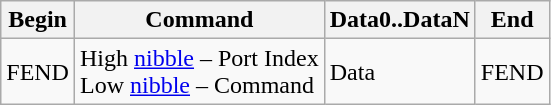<table class="wikitable">
<tr>
<th>Begin</th>
<th>Command</th>
<th>Data0..DataN</th>
<th>End</th>
</tr>
<tr>
<td>FEND</td>
<td>High <a href='#'>nibble</a> – Port Index<br>Low <a href='#'>nibble</a> – Command</td>
<td>Data</td>
<td>FEND</td>
</tr>
</table>
